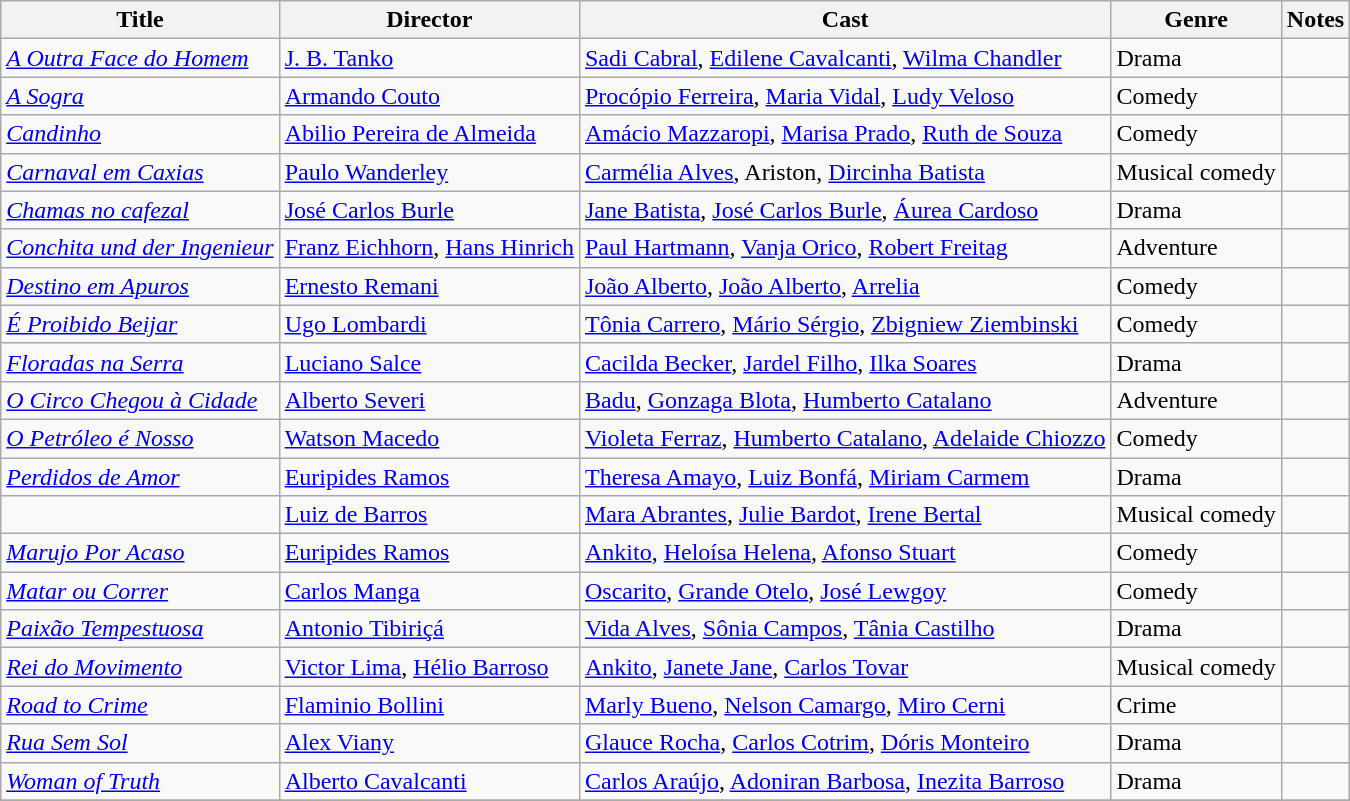<table class="wikitable">
<tr>
<th>Title</th>
<th>Director</th>
<th>Cast</th>
<th>Genre</th>
<th>Notes</th>
</tr>
<tr>
<td><em><a href='#'>A Outra Face do Homem </a></em></td>
<td><a href='#'>J. B. Tanko</a></td>
<td><a href='#'>Sadi Cabral</a>, <a href='#'>Edilene Cavalcanti</a>, <a href='#'>Wilma Chandler</a></td>
<td>Drama</td>
<td></td>
</tr>
<tr>
<td><em><a href='#'>A Sogra</a></em></td>
<td><a href='#'>Armando Couto</a></td>
<td><a href='#'>Procópio Ferreira</a>, <a href='#'>Maria Vidal</a>, <a href='#'>Ludy Veloso</a></td>
<td>Comedy</td>
<td></td>
</tr>
<tr>
<td><em><a href='#'>Candinho</a></em></td>
<td><a href='#'>Abilio Pereira de Almeida</a></td>
<td><a href='#'>Amácio Mazzaropi</a>, <a href='#'>Marisa Prado</a>, <a href='#'>Ruth de Souza</a></td>
<td>Comedy</td>
<td></td>
</tr>
<tr>
<td><em><a href='#'>Carnaval em Caxias </a></em></td>
<td><a href='#'>Paulo Wanderley</a></td>
<td><a href='#'>Carmélia Alves</a>, Ariston, <a href='#'>Dircinha Batista</a></td>
<td>Musical comedy</td>
<td></td>
</tr>
<tr>
<td><em><a href='#'>Chamas no cafezal</a></em></td>
<td><a href='#'>José Carlos Burle</a></td>
<td><a href='#'>Jane Batista</a>, <a href='#'>José Carlos Burle</a>, <a href='#'>Áurea Cardoso</a></td>
<td>Drama</td>
<td></td>
</tr>
<tr>
<td><em><a href='#'>Conchita und der Ingenieur</a></em></td>
<td><a href='#'>Franz Eichhorn</a>, <a href='#'>Hans Hinrich</a></td>
<td><a href='#'>Paul Hartmann</a>, <a href='#'>Vanja Orico</a>, <a href='#'>Robert Freitag</a></td>
<td>Adventure</td>
<td></td>
</tr>
<tr>
<td><em><a href='#'>Destino em Apuros </a></em></td>
<td><a href='#'>Ernesto Remani</a></td>
<td><a href='#'>João Alberto</a>, <a href='#'>João Alberto</a>, <a href='#'>Arrelia</a></td>
<td>Comedy</td>
<td></td>
</tr>
<tr>
<td><em><a href='#'>É Proibido Beijar</a></em></td>
<td><a href='#'>Ugo Lombardi</a></td>
<td><a href='#'>Tônia Carrero</a>, <a href='#'>Mário Sérgio</a>, <a href='#'>Zbigniew Ziembinski</a></td>
<td>Comedy</td>
<td></td>
</tr>
<tr>
<td><em><a href='#'>Floradas na Serra</a></em></td>
<td><a href='#'>Luciano Salce </a></td>
<td><a href='#'>Cacilda Becker</a>, <a href='#'>Jardel Filho</a>, <a href='#'>Ilka Soares</a></td>
<td>Drama</td>
<td></td>
</tr>
<tr>
<td><em><a href='#'>O Circo Chegou à Cidade</a></em></td>
<td><a href='#'>Alberto Severi</a></td>
<td><a href='#'>Badu</a>, <a href='#'>Gonzaga Blota</a>, <a href='#'>Humberto Catalano</a></td>
<td>Adventure</td>
<td></td>
</tr>
<tr>
<td><em><a href='#'>O Petróleo é Nosso</a></em></td>
<td><a href='#'>Watson Macedo</a></td>
<td><a href='#'>Violeta Ferraz</a>, <a href='#'>Humberto Catalano</a>, <a href='#'>Adelaide Chiozzo</a></td>
<td>Comedy</td>
<td></td>
</tr>
<tr>
<td><em><a href='#'>Perdidos de Amor</a></em></td>
<td><a href='#'>Euripides Ramos</a></td>
<td><a href='#'>Theresa Amayo</a>, <a href='#'>Luiz Bonfá</a>, <a href='#'>Miriam Carmem</a></td>
<td>Drama</td>
<td></td>
</tr>
<tr>
<td><em></em></td>
<td><a href='#'>Luiz de Barros</a></td>
<td><a href='#'>Mara Abrantes</a>, <a href='#'>Julie Bardot</a>, <a href='#'>Irene Bertal</a></td>
<td>Musical comedy</td>
<td></td>
</tr>
<tr>
<td><em><a href='#'>Marujo Por Acaso</a></em></td>
<td><a href='#'>Euripides Ramos</a></td>
<td><a href='#'>Ankito</a>, <a href='#'>Heloísa Helena</a>, <a href='#'>Afonso Stuart</a></td>
<td>Comedy</td>
<td></td>
</tr>
<tr>
<td><em><a href='#'>Matar ou Correr</a></em></td>
<td><a href='#'>Carlos Manga</a></td>
<td><a href='#'>Oscarito</a>, <a href='#'>Grande Otelo</a>, <a href='#'>José Lewgoy</a></td>
<td>Comedy</td>
<td></td>
</tr>
<tr>
<td><em><a href='#'>Paixão Tempestuosa</a></em></td>
<td><a href='#'>Antonio Tibiriçá</a></td>
<td><a href='#'>Vida Alves</a>, <a href='#'>Sônia Campos</a>, <a href='#'>Tânia Castilho</a></td>
<td>Drama</td>
<td></td>
</tr>
<tr>
<td><em><a href='#'>Rei do Movimento</a></em></td>
<td><a href='#'>Victor Lima</a>, <a href='#'>Hélio Barroso</a></td>
<td><a href='#'>Ankito</a>, <a href='#'>Janete Jane</a>, <a href='#'>Carlos Tovar</a></td>
<td>Musical comedy</td>
<td></td>
</tr>
<tr>
<td><em><a href='#'>Road to Crime</a></em></td>
<td><a href='#'>Flaminio Bollini</a></td>
<td><a href='#'>Marly Bueno</a>, <a href='#'>Nelson Camargo</a>, <a href='#'>Miro Cerni</a></td>
<td>Crime</td>
</tr>
<tr>
<td><em><a href='#'>Rua Sem Sol</a></em></td>
<td><a href='#'>Alex Viany</a></td>
<td><a href='#'>Glauce Rocha</a>, <a href='#'>Carlos Cotrim</a>, <a href='#'>Dóris Monteiro</a></td>
<td>Drama</td>
<td></td>
</tr>
<tr>
<td><em><a href='#'>Woman of Truth</a></em></td>
<td><a href='#'>Alberto Cavalcanti</a></td>
<td><a href='#'>Carlos Araújo</a>, <a href='#'>Adoniran Barbosa</a>, <a href='#'>Inezita Barroso</a></td>
<td>Drama</td>
<td></td>
</tr>
<tr>
</tr>
</table>
